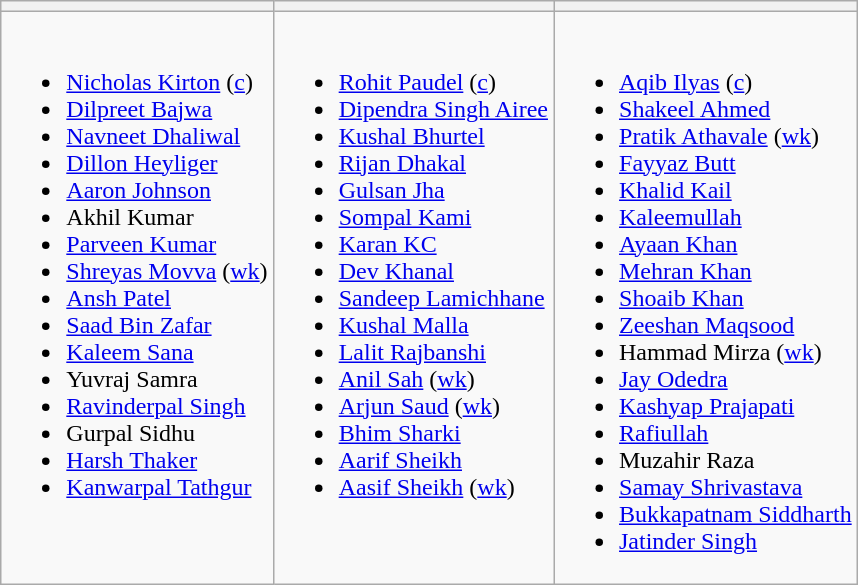<table class="wikitable" style="text-align:left; margin:auto">
<tr>
<th></th>
<th></th>
<th></th>
</tr>
<tr style="vertical-align:top">
<td><br><ul><li><a href='#'>Nicholas Kirton</a> (<a href='#'>c</a>)</li><li><a href='#'>Dilpreet Bajwa</a></li><li><a href='#'>Navneet Dhaliwal</a></li><li><a href='#'>Dillon Heyliger</a></li><li><a href='#'>Aaron Johnson</a></li><li>Akhil Kumar</li><li><a href='#'>Parveen Kumar</a></li><li><a href='#'>Shreyas Movva</a> (<a href='#'>wk</a>)</li><li><a href='#'>Ansh Patel</a></li><li><a href='#'>Saad Bin Zafar</a></li><li><a href='#'>Kaleem Sana</a></li><li>Yuvraj Samra</li><li><a href='#'>Ravinderpal Singh</a></li><li>Gurpal Sidhu</li><li><a href='#'>Harsh Thaker</a></li><li><a href='#'>Kanwarpal Tathgur</a></li></ul></td>
<td><br><ul><li><a href='#'>Rohit Paudel</a> (<a href='#'>c</a>)</li><li><a href='#'>Dipendra Singh Airee</a></li><li><a href='#'>Kushal Bhurtel</a></li><li><a href='#'>Rijan Dhakal</a></li><li><a href='#'>Gulsan Jha</a></li><li><a href='#'>Sompal Kami</a></li><li><a href='#'>Karan KC</a></li><li><a href='#'>Dev Khanal</a></li><li><a href='#'>Sandeep Lamichhane</a></li><li><a href='#'>Kushal Malla</a></li><li><a href='#'>Lalit Rajbanshi</a></li><li><a href='#'>Anil Sah</a> (<a href='#'>wk</a>)</li><li><a href='#'>Arjun Saud</a> (<a href='#'>wk</a>)</li><li><a href='#'>Bhim Sharki</a></li><li><a href='#'>Aarif Sheikh</a></li><li><a href='#'>Aasif Sheikh</a> (<a href='#'>wk</a>)</li></ul></td>
<td><br><ul><li><a href='#'>Aqib Ilyas</a> (<a href='#'>c</a>)</li><li><a href='#'>Shakeel Ahmed</a></li><li><a href='#'>Pratik Athavale</a> (<a href='#'>wk</a>)</li><li><a href='#'>Fayyaz Butt</a></li><li><a href='#'>Khalid Kail</a></li><li><a href='#'>Kaleemullah</a></li><li><a href='#'>Ayaan Khan</a></li><li><a href='#'>Mehran Khan</a></li><li><a href='#'>Shoaib Khan</a></li><li><a href='#'>Zeeshan Maqsood</a></li><li>Hammad Mirza (<a href='#'>wk</a>)</li><li><a href='#'>Jay Odedra</a></li><li><a href='#'>Kashyap Prajapati</a></li><li><a href='#'>Rafiullah</a></li><li>Muzahir Raza</li><li><a href='#'>Samay Shrivastava</a></li><li><a href='#'>Bukkapatnam Siddharth</a></li><li><a href='#'>Jatinder Singh</a></li></ul></td>
</tr>
</table>
